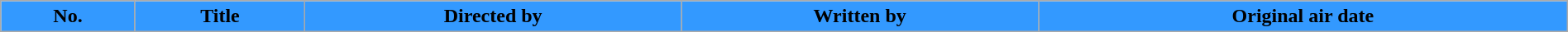<table class="wikitable plainrowheaders" style="width:100%; background:#fff;">
<tr>
<th style="background:#39f;color:black;">No.</th>
<th style="background:#39f;color:black;">Title</th>
<th style="background:#39f;color:black;">Directed by</th>
<th style="background:#39f;color:black;">Written by</th>
<th style="background:#39f;color:black;">Original air date<br>




</th>
</tr>
</table>
